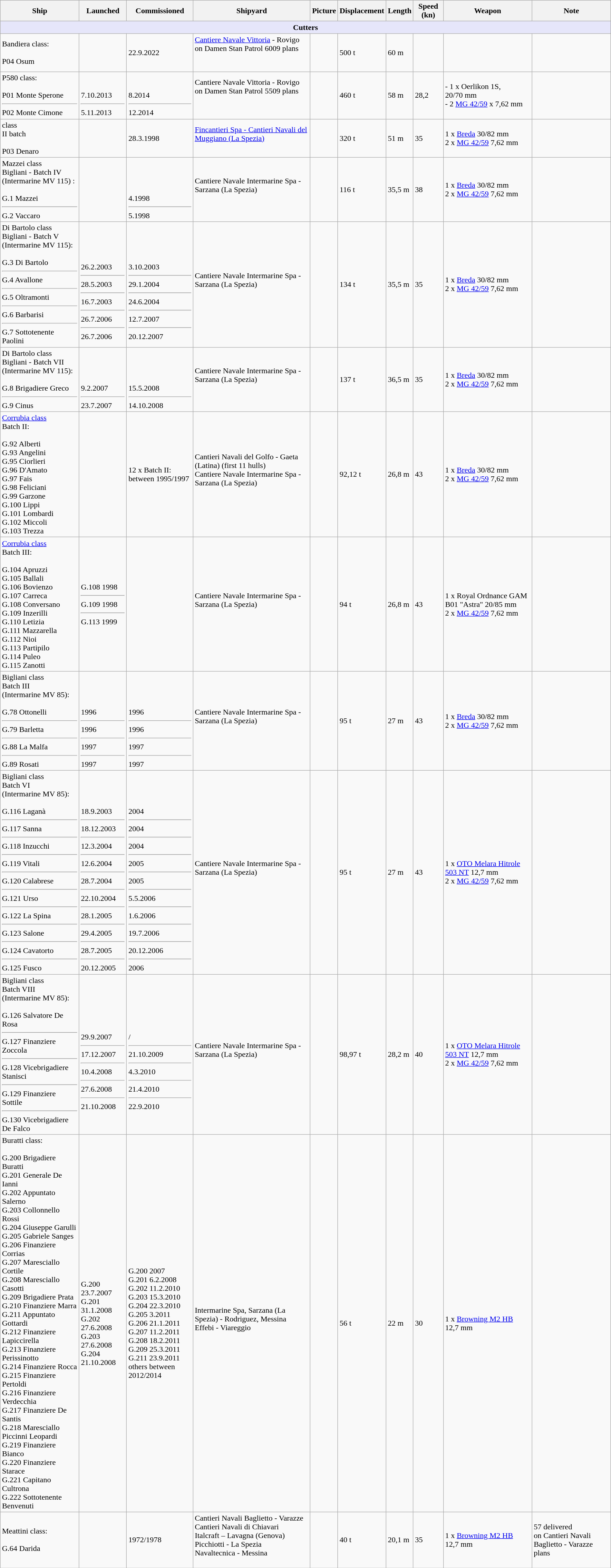<table class="wikitable" style="margin:auto; width:100%;">
<tr>
<th style="text-align: center;">Ship</th>
<th style="text-align: center;">Launched</th>
<th style="text-align: center;">Commissioned</th>
<th style="text-align: center;">Shipyard</th>
<th style="text-align: center;">Picture</th>
<th style="text-align: center;">Displacement</th>
<th style="text-align: center;">Length</th>
<th style="text-align: center;">Speed (kn)</th>
<th style="text-align: center;">Weapon</th>
<th style="text-align: center;">Note</th>
</tr>
<tr>
<th colspan="10" style="background: lavender;">Cutters</th>
</tr>
<tr>
<td>Bandiera class:<br><br>P04 Osum</td>
<td></td>
<td>22.9.2022</td>
<td><a href='#'>Cantiere Navale Vittoria</a> - Rovigo on Damen Stan Patrol 6009 plans<br><br><br></td>
<td></td>
<td>500 t</td>
<td>60 m</td>
<td></td>
<td></td>
<td></td>
</tr>
<tr>
<td>P580 class:<br><br>P01 Monte Sperone<hr>P02 Monte Cimone</td>
<td><br><br>7.10.2013<hr>5.11.2013</td>
<td><br><br>8.2014<hr>12.2014</td>
<td>Cantiere Navale Vittoria - Rovigo on Damen Stan Patrol 5509 plans<br><br><br></td>
<td></td>
<td>460 t</td>
<td>58 m</td>
<td>28,2</td>
<td>- 1 x Oerlikon 1S, 20/70 mm<br>- 2 <a href='#'>MG 42/59</a> x 7,62 mm</td>
<td></td>
</tr>
<tr>
<td> class<br>II batch<br><br>P03 Denaro</td>
<td></td>
<td>28.3.1998</td>
<td><a href='#'>Fincantieri Spa - Cantieri Navali del Muggiano (La Spezia)</a><br><br></td>
<td></td>
<td>320 t</td>
<td>51 m</td>
<td>35</td>
<td>1 x <a href='#'>Breda</a> 30/82 mm<br>2 x <a href='#'>MG 42/59</a> 7,62 mm</td>
<td></td>
</tr>
<tr>
<td>Mazzei class<br>Bigliani - Batch IV<br>(Intermarine MV 115) :<br><br>G.1 Mazzei<hr>G.2 Vaccaro</td>
<td></td>
<td><br><br><br><br>4.1998<hr>5.1998</td>
<td>Cantiere Navale Intermarine Spa - Sarzana (La Spezia)<br><br></td>
<td></td>
<td>116 t</td>
<td>35,5 m</td>
<td>38</td>
<td>1 x <a href='#'>Breda</a> 30/82 mm<br>2 x <a href='#'>MG 42/59</a> 7,62 mm</td>
<td></td>
</tr>
<tr>
<td>Di Bartolo class<br>Bigliani - Batch V<br>(Intermarine MV 115):<br><br>G.3 Di Bartolo<hr>G.4 Avallone<hr>G.5 Oltramonti<hr>G.6 Barbarisi<hr>G.7 Sottotenente Paolini</td>
<td><br><br><br><br>26.2.2003<hr>28.5.2003<hr>16.7.2003<hr>26.7.2006<hr>26.7.2006</td>
<td><br><br><br><br>3.10.2003<hr>29.1.2004<hr>24.6.2004<hr>12.7.2007<hr>20.12.2007</td>
<td>Cantiere Navale Intermarine Spa - Sarzana (La Spezia)<br><br></td>
<td></td>
<td>134 t</td>
<td>35,5 m</td>
<td>35</td>
<td>1 x <a href='#'>Breda</a> 30/82 mm<br>2 x <a href='#'>MG 42/59</a> 7,62 mm</td>
<td></td>
</tr>
<tr>
<td>Di Bartolo class<br>Bigliani - Batch VII<br>(Intermarine MV 115):<br><br>G.8 Brigadiere Greco<hr>G.9 Cinus</td>
<td><br><br><br><br>9.2.2007<hr>23.7.2007</td>
<td><br><br><br><br>15.5.2008<hr>14.10.2008</td>
<td>Cantiere Navale Intermarine Spa - Sarzana (La Spezia)<br><br></td>
<td></td>
<td>137 t</td>
<td>36,5 m</td>
<td>35</td>
<td>1 x <a href='#'>Breda</a> 30/82 mm<br>2 x <a href='#'>MG 42/59</a> 7,62 mm</td>
<td></td>
</tr>
<tr>
<td><a href='#'>Corrubia class</a><br>Batch II:<br><br>G.92 Alberti<br>G.93 Angelini<br>G.95 Ciorlieri<br>G.96 D'Amato<br>G.97 Fais<br>G.98 Feliciani<br>G.99 Garzone<br>G.100 Lippi<br>G.101 Lombardi<br>G.102 Miccoli<br>G.103 Trezza</td>
<td></td>
<td>12 x Batch II:<br>between 1995/1997</td>
<td>Cantieri Navali del Golfo - Gaeta (Latina) (first 11 hulls)<br> Cantiere Navale Intermarine Spa - Sarzana (La Spezia)<br><br></td>
<td></td>
<td>92,12 t</td>
<td>26,8 m</td>
<td>43</td>
<td>1 x <a href='#'>Breda</a> 30/82 mm<br>2 x <a href='#'>MG 42/59</a> 7,62 mm</td>
<td></td>
</tr>
<tr>
<td><a href='#'>Corrubia class</a><br>Batch III:<br><br>G.104 Apruzzi<br>G.105 Ballali<br>G.106 Bovienzo<br>G.107 Carreca<br>G.108 Conversano<br>G.109 Inzerilli<br>G.110 Letizia<br>G.111 Mazzarella<br>G.112 Nioi<br>G.113 Partipilo<br>G.114 Puleo<br>G.115 Zanotti</td>
<td>G.108 1998<hr>G.109 1998<hr>G.113 1999</td>
<td></td>
<td>Cantiere Navale Intermarine Spa - Sarzana (La Spezia)<br><br></td>
<td></td>
<td>94 t</td>
<td>26,8 m</td>
<td>43</td>
<td>1 x Royal Ordnance GAM B01 "Astra" 20/85 mm<br>2 x <a href='#'>MG 42/59</a> 7,62 mm</td>
<td></td>
</tr>
<tr>
<td>Bigliani class<br>Batch III<br>(Intermarine MV 85):<br><br>G.78 Ottonelli<hr>G.79 Barletta<hr>G.88 La Malfa<hr>G.89 Rosati<br></td>
<td><br><br><br><br>1996<hr>1996<hr>1997<hr>1997</td>
<td><br><br><br><br>1996<hr>1996<hr>1997<hr>1997</td>
<td>Cantiere Navale Intermarine Spa - Sarzana (La Spezia)<br><br></td>
<td></td>
<td>95 t</td>
<td>27 m</td>
<td>43</td>
<td>1 x <a href='#'>Breda</a> 30/82 mm<br>2 x <a href='#'>MG 42/59</a> 7,62 mm</td>
<td></td>
</tr>
<tr>
<td>Bigliani class<br>Batch VI<br>(Intermarine MV 85):<br><br>G.116 Laganà<hr>G.117 Sanna<hr>G.118 Inzucchi<hr>G.119 Vitali<hr>G.120 Calabrese<hr>G.121 Urso<hr>G.122 La Spina<hr>G.123 Salone<hr>G.124 Cavatorto<hr>G.125 Fusco</td>
<td><br><br><br><br>18.9.2003<hr>18.12.2003<hr>12.3.2004<hr>12.6.2004<hr>28.7.2004<hr>22.10.2004<hr>28.1.2005<hr>29.4.2005<hr>28.7.2005<hr>20.12.2005</td>
<td><br><br><br><br>2004<hr>2004<hr>2004<hr>2005<hr>2005<hr>5.5.2006<hr>1.6.2006<hr>19.7.2006<hr>20.12.2006<hr>2006</td>
<td>Cantiere Navale Intermarine Spa - Sarzana (La Spezia)<br><br></td>
<td></td>
<td>95 t</td>
<td>27 m</td>
<td>43</td>
<td>1 x <a href='#'>OTO Melara Hitrole 503 NT</a> 12,7 mm<br>2 x <a href='#'>MG 42/59</a> 7,62 mm</td>
<td></td>
</tr>
<tr>
<td>Bigliani class<br>Batch VIII<br>(Intermarine MV 85):<br><br>G.126 Salvatore De Rosa<hr>G.127 Finanziere Zoccola<hr>G.128 Vicebrigadiere Stanisci<hr>G.129 Finanziere Sottile<hr>G.130 Vicebrigadiere De Falco</td>
<td><br><br><br><br>29.9.2007<hr>17.12.2007<hr>10.4.2008<hr>27.6.2008<hr>21.10.2008</td>
<td><br><br><br><br>/<hr>21.10.2009<hr>4.3.2010<hr>21.4.2010<hr>22.9.2010</td>
<td>Cantiere Navale Intermarine Spa - Sarzana (La Spezia)<br><br></td>
<td></td>
<td>98,97 t</td>
<td>28,2 m</td>
<td>40</td>
<td>1 x <a href='#'>OTO Melara Hitrole 503 NT</a> 12,7 mm<br>2 x <a href='#'>MG 42/59</a> 7,62 mm</td>
<td></td>
</tr>
<tr>
<td>Buratti class:<br><br>G.200 Brigadiere Buratti<br>G.201 Generale De Ianni<br>G.202 Appuntato Salerno<br>G.203 Collonnello Rossi<br>G.204 Giuseppe Garulli<br>G.205 Gabriele Sanges<br>G.206 Finanziere Corrias<br>G.207 Maresciallo Cortile<br>G.208 Maresciallo Casotti<br>G.209 Brigadiere Prata<br>G.210 Finanziere Marra<br>G.211 Appuntato Gottardi<br>G.212 Finanziere Lapiccirella<br>G.213 Finanziere Perissinotto<br>G.214 Finanziere Rocca<br>G.215 Finanziere Pertoldi<br>G.216 Finanziere Verdecchia<br>G.217 Finanziere De Santis<br>G.218 Maresciallo Piccinni Leopardi<br>G.219 Finanziere Bianco<br>G.220 Finanziere Starace<br>G.221 Capitano Cultrona<br>G.222 Sottotenente Benvenuti</td>
<td>G.200 23.7.2007<br>G.201 31.1.2008<br>G.202 27.6.2008<br>G.203 27.6.2008<br>G.204 21.10.2008</td>
<td>G.200 2007<br>G.201 6.2.2008<br>G.202 11.2.2010<br>G.203 15.3.2010<br>G.204 22.3.2010<br>G.205 3.2011<br>G.206 21.1.2011<br>G.207 11.2.2011<br>G.208 18.2.2011<br>G.209 25.3.2011<br>G.211 23.9.2011<br>others between 2012/2014</td>
<td>Intermarine Spa, Sarzana (La Spezia) - Rodriguez, Messina<br>Effebi - Viareggio<br><br></td>
<td><br><br><br></td>
<td>56 t</td>
<td>22 m</td>
<td>30</td>
<td>1 x <a href='#'>Browning M2 HB</a> 12,7 mm</td>
<td></td>
</tr>
<tr>
<td>Meattini class:<br><br>G.64 Darida</td>
<td></td>
<td>1972/1978</td>
<td>Cantieri Navali Baglietto - Varazze<br>Cantieri Navali di Chiavari<br>Italcraft – Lavagna (Genova)<br>Picchiotti - La Spezia<br>Navaltecnica - Messina<br><br></td>
<td><br><br><br></td>
<td>40 t</td>
<td>20,1 m</td>
<td>35</td>
<td>1 x <a href='#'>Browning M2 HB</a> 12,7 mm</td>
<td>57 delivered<br>on Cantieri Navali Baglietto - Varazze plans</td>
</tr>
</table>
